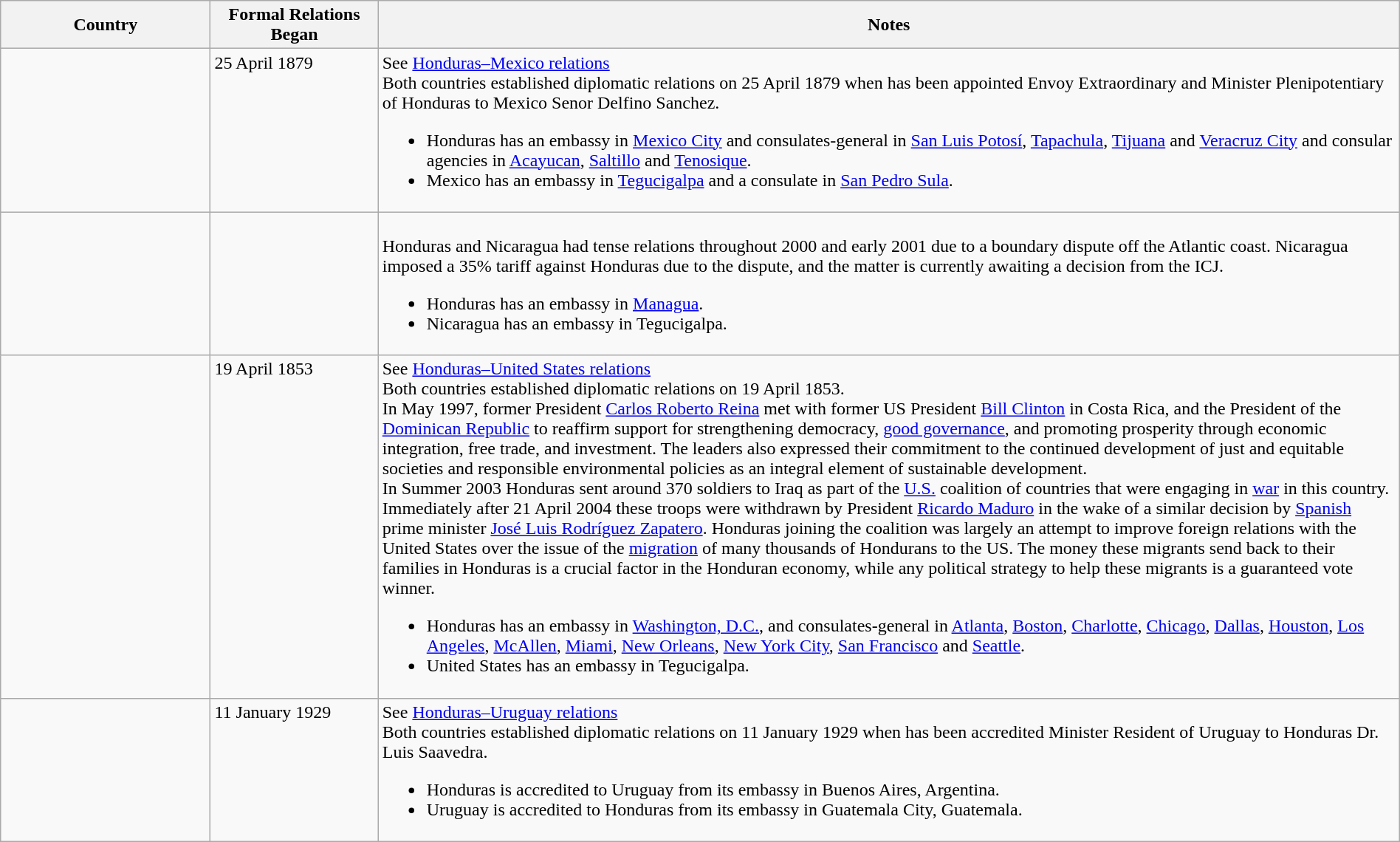<table class="wikitable sortable" style="width:100%; margin:auto;">
<tr>
<th style="width:15%;">Country</th>
<th style="width:12%;">Formal Relations Began</th>
<th>Notes</th>
</tr>
<tr valign="top">
<td></td>
<td>25 April 1879</td>
<td>See <a href='#'>Honduras–Mexico relations</a><br>Both countries established diplomatic relations on 25 April 1879 when has been appointed Envoy Extraordinary and Minister Plenipotentiary of Honduras to Mexico Senor Delfino Sanchez.<ul><li>Honduras has an embassy in <a href='#'>Mexico City</a> and consulates-general in <a href='#'>San Luis Potosí</a>, <a href='#'>Tapachula</a>, <a href='#'>Tijuana</a> and <a href='#'>Veracruz City</a> and consular agencies in <a href='#'>Acayucan</a>, <a href='#'>Saltillo</a> and <a href='#'>Tenosique</a>.</li><li>Mexico has an embassy in <a href='#'>Tegucigalpa</a> and a consulate in <a href='#'>San Pedro Sula</a>.</li></ul></td>
</tr>
<tr valign="top">
<td></td>
<td></td>
<td><br>Honduras and Nicaragua had tense relations throughout 2000 and early 2001 due to a boundary dispute off the Atlantic coast. Nicaragua imposed a 35% tariff against Honduras due to the dispute, and the matter is currently awaiting a decision from the ICJ.<ul><li>Honduras has an embassy in <a href='#'>Managua</a>.</li><li>Nicaragua has an embassy in Tegucigalpa.</li></ul></td>
</tr>
<tr valign="top">
<td></td>
<td>19 April 1853</td>
<td>See <a href='#'>Honduras–United States relations</a><br>Both countries established diplomatic relations on 19 April 1853.<br>In May 1997, former President <a href='#'>Carlos Roberto Reina</a> met with former US President <a href='#'>Bill Clinton</a> in Costa Rica, and the President of the <a href='#'>Dominican Republic</a> to reaffirm support for strengthening democracy, <a href='#'>good governance</a>, and promoting prosperity through economic integration, free trade, and investment. The leaders also expressed their commitment to the continued development of just and equitable societies and responsible environmental policies as an integral element of sustainable development.<br>In Summer 2003 Honduras sent around 370 soldiers to Iraq as part of the <a href='#'>U.S.</a> coalition of countries that were engaging in <a href='#'>war</a> in this country. Immediately after 21 April 2004 these troops were withdrawn by President <a href='#'>Ricardo Maduro</a> in the wake of a similar decision by <a href='#'>Spanish</a> prime minister <a href='#'>José Luis Rodríguez Zapatero</a>. Honduras joining the coalition was largely an attempt to improve foreign relations with the United States over the issue of the <a href='#'>migration</a> of many thousands of Hondurans to the US. The money these migrants send back to their families in Honduras is a crucial factor in the Honduran economy, while any political strategy to help these migrants is a guaranteed vote winner.<ul><li>Honduras has an embassy in <a href='#'>Washington, D.C.</a>, and consulates-general in <a href='#'>Atlanta</a>, <a href='#'>Boston</a>, <a href='#'>Charlotte</a>, <a href='#'>Chicago</a>, <a href='#'>Dallas</a>, <a href='#'>Houston</a>, <a href='#'>Los Angeles</a>, <a href='#'>McAllen</a>, <a href='#'>Miami</a>, <a href='#'>New Orleans</a>, <a href='#'>New York City</a>, <a href='#'>San Francisco</a> and <a href='#'>Seattle</a>.</li><li>United States has an embassy in Tegucigalpa.</li></ul></td>
</tr>
<tr valign="top">
<td></td>
<td>11 January 1929</td>
<td>See <a href='#'>Honduras–Uruguay relations</a><br>Both countries established diplomatic relations on 11 January 1929 when has been accredited Minister Resident of Uruguay to Honduras Dr. Luis Saavedra.<ul><li>Honduras is accredited to Uruguay from its embassy in Buenos Aires, Argentina.</li><li>Uruguay is accredited to Honduras from its embassy in Guatemala City, Guatemala.</li></ul></td>
</tr>
</table>
